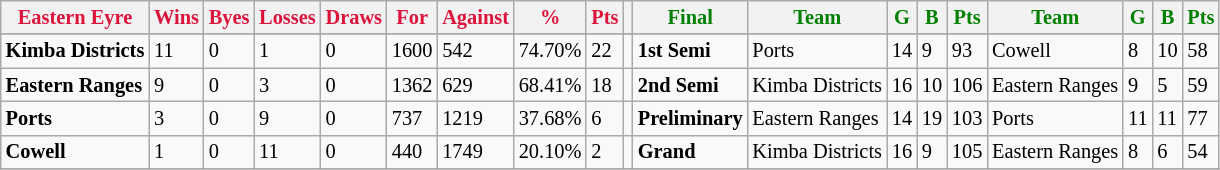<table style="font-size: 85%; text-align: left;" class="wikitable">
<tr>
<th style="color:crimson">Eastern Eyre</th>
<th style="color:crimson">Wins</th>
<th style="color:crimson">Byes</th>
<th style="color:crimson">Losses</th>
<th style="color:crimson">Draws</th>
<th style="color:crimson">For</th>
<th style="color:crimson">Against</th>
<th style="color:crimson">%</th>
<th style="color:crimson">Pts</th>
<th></th>
<th style="color:green">Final</th>
<th style="color:green">Team</th>
<th style="color:green">G</th>
<th style="color:green">B</th>
<th style="color:green">Pts</th>
<th style="color:green">Team</th>
<th style="color:green">G</th>
<th style="color:green">B</th>
<th style="color:green">Pts</th>
</tr>
<tr>
</tr>
<tr>
</tr>
<tr>
<td><strong>	Kimba Districts	</strong></td>
<td>11</td>
<td>0</td>
<td>1</td>
<td>0</td>
<td>1600</td>
<td>542</td>
<td>74.70%</td>
<td>22</td>
<td></td>
<td><strong>1st Semi</strong></td>
<td>Ports</td>
<td>14</td>
<td>9</td>
<td>93</td>
<td>Cowell</td>
<td>8</td>
<td>10</td>
<td>58</td>
</tr>
<tr>
<td><strong>	Eastern Ranges	</strong></td>
<td>9</td>
<td>0</td>
<td>3</td>
<td>0</td>
<td>1362</td>
<td>629</td>
<td>68.41%</td>
<td>18</td>
<td></td>
<td><strong>2nd Semi</strong></td>
<td>Kimba Districts</td>
<td>16</td>
<td>10</td>
<td>106</td>
<td>Eastern Ranges</td>
<td>9</td>
<td>5</td>
<td>59</td>
</tr>
<tr ||>
<td><strong>	Ports	</strong></td>
<td>3</td>
<td>0</td>
<td>9</td>
<td>0</td>
<td>737</td>
<td>1219</td>
<td>37.68%</td>
<td>6</td>
<td></td>
<td><strong>Preliminary</strong></td>
<td>Eastern Ranges</td>
<td>14</td>
<td>19</td>
<td>103</td>
<td>Ports</td>
<td>11</td>
<td>11</td>
<td>77</td>
</tr>
<tr>
<td><strong>	Cowell	</strong></td>
<td>1</td>
<td>0</td>
<td>11</td>
<td>0</td>
<td>440</td>
<td>1749</td>
<td>20.10%</td>
<td>2</td>
<td></td>
<td><strong>Grand</strong></td>
<td>Kimba Districts</td>
<td>16</td>
<td>9</td>
<td>105</td>
<td>Eastern Ranges</td>
<td>8</td>
<td>6</td>
<td>54</td>
</tr>
<tr>
</tr>
</table>
